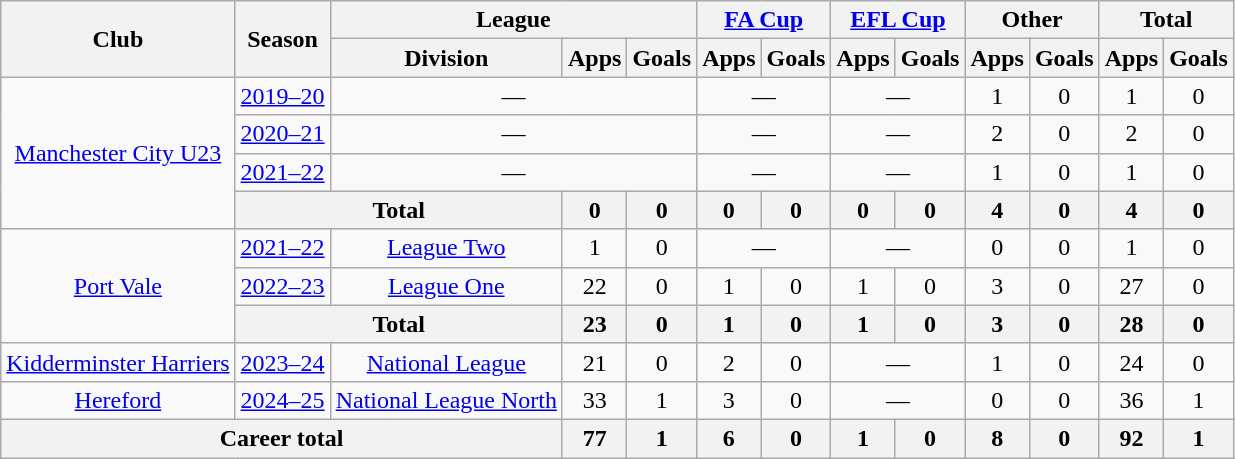<table class="wikitable" style="text-align:center">
<tr>
<th rowspan="2">Club</th>
<th rowspan="2">Season</th>
<th colspan="3">League</th>
<th colspan="2"><a href='#'>FA Cup</a></th>
<th colspan="2"><a href='#'>EFL Cup</a></th>
<th colspan="2">Other</th>
<th colspan="2">Total</th>
</tr>
<tr>
<th>Division</th>
<th>Apps</th>
<th>Goals</th>
<th>Apps</th>
<th>Goals</th>
<th>Apps</th>
<th>Goals</th>
<th>Apps</th>
<th>Goals</th>
<th>Apps</th>
<th>Goals</th>
</tr>
<tr>
<td rowspan="4"><a href='#'>Manchester City U23</a></td>
<td><a href='#'>2019–20</a></td>
<td colspan="3">—</td>
<td colspan="2">—</td>
<td colspan="2">—</td>
<td>1</td>
<td>0</td>
<td>1</td>
<td>0</td>
</tr>
<tr>
<td><a href='#'>2020–21</a></td>
<td colspan="3">—</td>
<td colspan="2">—</td>
<td colspan="2">—</td>
<td>2</td>
<td>0</td>
<td>2</td>
<td>0</td>
</tr>
<tr>
<td><a href='#'>2021–22</a></td>
<td colspan="3">—</td>
<td colspan="2">—</td>
<td colspan="2">—</td>
<td>1</td>
<td>0</td>
<td>1</td>
<td>0</td>
</tr>
<tr>
<th colspan="2">Total</th>
<th>0</th>
<th>0</th>
<th>0</th>
<th>0</th>
<th>0</th>
<th>0</th>
<th>4</th>
<th>0</th>
<th>4</th>
<th>0</th>
</tr>
<tr>
<td rowspan="3"><a href='#'>Port Vale</a></td>
<td><a href='#'>2021–22</a></td>
<td><a href='#'>League Two</a></td>
<td>1</td>
<td>0</td>
<td colspan="2">—</td>
<td colspan="2">—</td>
<td>0</td>
<td>0</td>
<td>1</td>
<td>0</td>
</tr>
<tr>
<td><a href='#'>2022–23</a></td>
<td><a href='#'>League One</a></td>
<td>22</td>
<td>0</td>
<td>1</td>
<td>0</td>
<td>1</td>
<td>0</td>
<td>3</td>
<td>0</td>
<td>27</td>
<td>0</td>
</tr>
<tr>
<th colspan="2">Total</th>
<th>23</th>
<th>0</th>
<th>1</th>
<th>0</th>
<th>1</th>
<th>0</th>
<th>3</th>
<th>0</th>
<th>28</th>
<th>0</th>
</tr>
<tr>
<td><a href='#'>Kidderminster Harriers</a></td>
<td><a href='#'>2023–24</a></td>
<td><a href='#'>National League</a></td>
<td>21</td>
<td>0</td>
<td>2</td>
<td>0</td>
<td colspan="2">—</td>
<td>1</td>
<td>0</td>
<td>24</td>
<td>0</td>
</tr>
<tr>
<td><a href='#'>Hereford</a></td>
<td><a href='#'>2024–25</a></td>
<td><a href='#'>National League North</a></td>
<td>33</td>
<td>1</td>
<td>3</td>
<td>0</td>
<td colspan="2">—</td>
<td>0</td>
<td>0</td>
<td>36</td>
<td>1</td>
</tr>
<tr>
<th colspan="3">Career total</th>
<th>77</th>
<th>1</th>
<th>6</th>
<th>0</th>
<th>1</th>
<th>0</th>
<th>8</th>
<th>0</th>
<th>92</th>
<th>1</th>
</tr>
</table>
